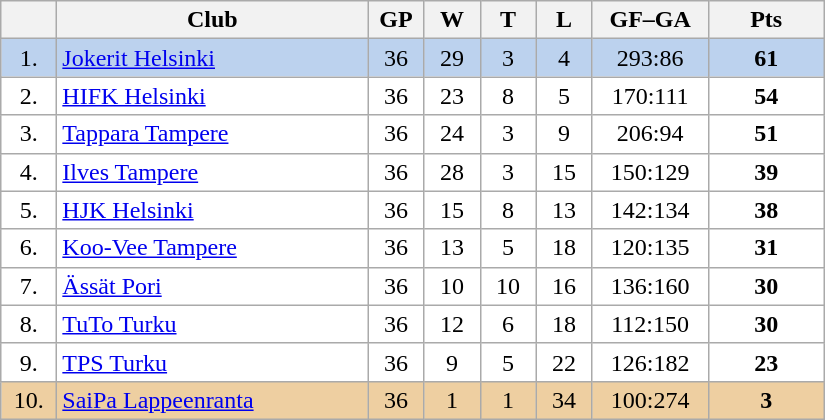<table class="wikitable">
<tr>
<th width="30"></th>
<th width="200">Club</th>
<th width="30">GP</th>
<th width="30">W</th>
<th width="30">T</th>
<th width="30">L</th>
<th width="70">GF–GA</th>
<th width="70">Pts</th>
</tr>
<tr bgcolor="#BCD2EE" align="center">
<td>1.</td>
<td align="left"><a href='#'>Jokerit Helsinki</a></td>
<td>36</td>
<td>29</td>
<td>3</td>
<td>4</td>
<td>293:86</td>
<td><strong>61</strong></td>
</tr>
<tr bgcolor="#FFFFFF" align="center">
<td>2.</td>
<td align="left"><a href='#'>HIFK Helsinki</a></td>
<td>36</td>
<td>23</td>
<td>8</td>
<td>5</td>
<td>170:111</td>
<td><strong>54</strong></td>
</tr>
<tr bgcolor="#FFFFFF" align="center">
<td>3.</td>
<td align="left"><a href='#'>Tappara Tampere</a></td>
<td>36</td>
<td>24</td>
<td>3</td>
<td>9</td>
<td>206:94</td>
<td><strong>51</strong></td>
</tr>
<tr bgcolor="#FFFFFF" align="center">
<td>4.</td>
<td align="left"><a href='#'>Ilves Tampere</a></td>
<td>36</td>
<td>28</td>
<td>3</td>
<td>15</td>
<td>150:129</td>
<td><strong>39</strong></td>
</tr>
<tr bgcolor="#FFFFFF" align="center">
<td>5.</td>
<td align="left"><a href='#'>HJK Helsinki</a></td>
<td>36</td>
<td>15</td>
<td>8</td>
<td>13</td>
<td>142:134</td>
<td><strong>38</strong></td>
</tr>
<tr bgcolor="#FFFFFF" align="center">
<td>6.</td>
<td align="left"><a href='#'>Koo-Vee Tampere</a></td>
<td>36</td>
<td>13</td>
<td>5</td>
<td>18</td>
<td>120:135</td>
<td><strong>31</strong></td>
</tr>
<tr bgcolor="#FFFFFF" align="center">
<td>7.</td>
<td align="left"><a href='#'>Ässät Pori</a></td>
<td>36</td>
<td>10</td>
<td>10</td>
<td>16</td>
<td>136:160</td>
<td><strong>30</strong></td>
</tr>
<tr bgcolor="#FFFFFF" align="center">
<td>8.</td>
<td align="left"><a href='#'>TuTo Turku</a></td>
<td>36</td>
<td>12</td>
<td>6</td>
<td>18</td>
<td>112:150</td>
<td><strong>30</strong></td>
</tr>
<tr bgcolor="#FFFFFF" align="center">
<td>9.</td>
<td align="left"><a href='#'>TPS Turku</a></td>
<td>36</td>
<td>9</td>
<td>5</td>
<td>22</td>
<td>126:182</td>
<td><strong>23</strong></td>
</tr>
<tr bgcolor="#EECFA1" align="center">
<td>10.</td>
<td align="left"><a href='#'>SaiPa Lappeenranta</a></td>
<td>36</td>
<td>1</td>
<td>1</td>
<td>34</td>
<td>100:274</td>
<td><strong>3</strong></td>
</tr>
</table>
